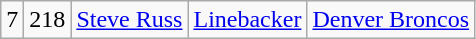<table class="wikitable" style="text-align:center">
<tr>
<td>7</td>
<td>218</td>
<td><a href='#'>Steve Russ</a></td>
<td><a href='#'>Linebacker</a></td>
<td><a href='#'>Denver Broncos</a></td>
</tr>
</table>
